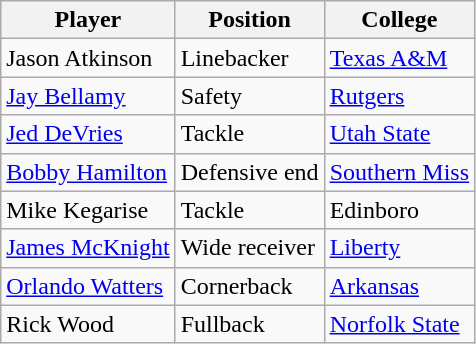<table class="wikitable">
<tr>
<th>Player</th>
<th>Position</th>
<th>College</th>
</tr>
<tr>
<td>Jason Atkinson</td>
<td>Linebacker</td>
<td><a href='#'>Texas A&M</a></td>
</tr>
<tr>
<td><a href='#'>Jay Bellamy</a></td>
<td>Safety</td>
<td><a href='#'>Rutgers</a></td>
</tr>
<tr>
<td><a href='#'>Jed DeVries</a></td>
<td>Tackle</td>
<td><a href='#'>Utah State</a></td>
</tr>
<tr>
<td><a href='#'>Bobby Hamilton</a></td>
<td>Defensive end</td>
<td><a href='#'>Southern Miss</a></td>
</tr>
<tr>
<td>Mike Kegarise</td>
<td>Tackle</td>
<td>Edinboro</td>
</tr>
<tr>
<td><a href='#'>James McKnight</a></td>
<td>Wide receiver</td>
<td><a href='#'>Liberty</a></td>
</tr>
<tr>
<td><a href='#'>Orlando Watters</a></td>
<td>Cornerback</td>
<td><a href='#'>Arkansas</a></td>
</tr>
<tr>
<td>Rick Wood</td>
<td>Fullback</td>
<td><a href='#'>Norfolk State</a></td>
</tr>
</table>
